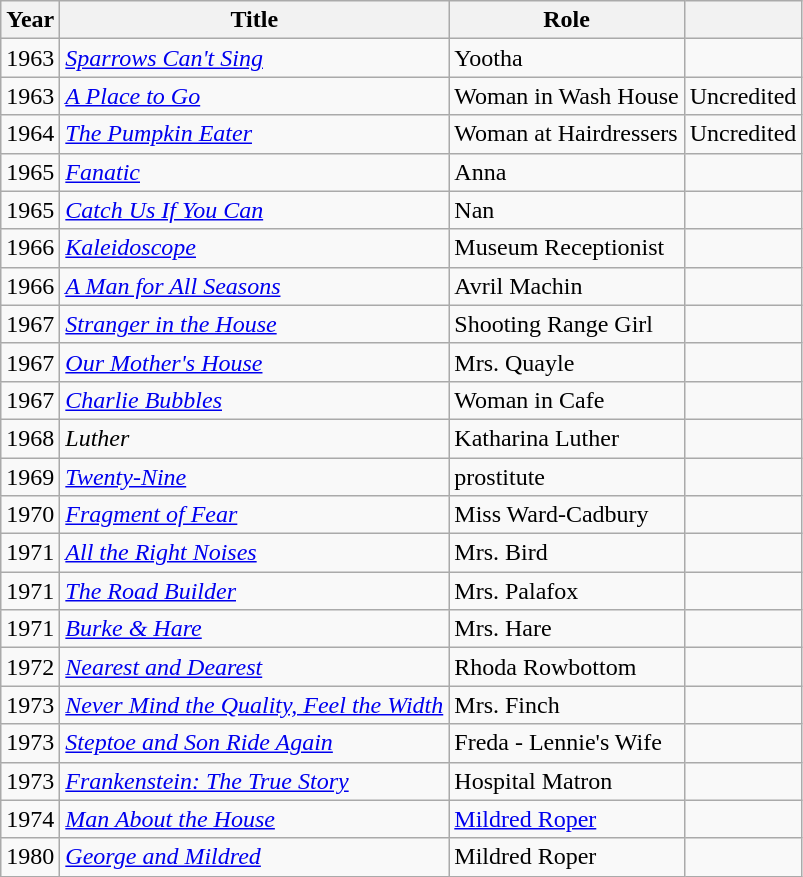<table class= "wikitable">
<tr>
<th>Year</th>
<th>Title</th>
<th>Role</th>
<th></th>
</tr>
<tr>
<td>1963</td>
<td><em><a href='#'>Sparrows Can't Sing</a></em></td>
<td>Yootha</td>
<td></td>
</tr>
<tr>
<td>1963</td>
<td><em><a href='#'>A Place to Go</a></em></td>
<td>Woman in Wash House</td>
<td>Uncredited</td>
</tr>
<tr>
<td>1964</td>
<td><em><a href='#'>The Pumpkin Eater</a></em></td>
<td>Woman at Hairdressers</td>
<td>Uncredited</td>
</tr>
<tr>
<td>1965</td>
<td><em><a href='#'>Fanatic</a></em></td>
<td>Anna</td>
<td></td>
</tr>
<tr>
<td>1965</td>
<td><em><a href='#'>Catch Us If You Can</a></em></td>
<td>Nan</td>
<td></td>
</tr>
<tr>
<td>1966</td>
<td><em><a href='#'>Kaleidoscope</a></em></td>
<td>Museum Receptionist</td>
<td></td>
</tr>
<tr>
<td>1966</td>
<td><em><a href='#'>A Man for All Seasons</a></em></td>
<td>Avril Machin</td>
<td></td>
</tr>
<tr>
<td>1967</td>
<td><em><a href='#'>Stranger in the House</a></em></td>
<td>Shooting Range Girl</td>
<td></td>
</tr>
<tr>
<td>1967</td>
<td><em><a href='#'>Our Mother's House</a></em></td>
<td>Mrs. Quayle</td>
<td></td>
</tr>
<tr>
<td>1967</td>
<td><em><a href='#'>Charlie Bubbles</a></em></td>
<td>Woman in Cafe</td>
<td></td>
</tr>
<tr>
<td>1968</td>
<td><em>Luther</em></td>
<td>Katharina Luther</td>
<td></td>
</tr>
<tr>
<td>1969</td>
<td><em><a href='#'>Twenty-Nine</a></em></td>
<td>prostitute</td>
<td></td>
</tr>
<tr>
<td>1970</td>
<td><em><a href='#'>Fragment of Fear</a></em></td>
<td>Miss Ward-Cadbury</td>
<td></td>
</tr>
<tr>
<td>1971</td>
<td><em><a href='#'>All the Right Noises</a></em></td>
<td>Mrs. Bird</td>
<td></td>
</tr>
<tr>
<td>1971</td>
<td><em><a href='#'>The Road Builder</a></em></td>
<td>Mrs. Palafox</td>
<td></td>
</tr>
<tr>
<td>1971</td>
<td><em><a href='#'>Burke & Hare</a></em></td>
<td>Mrs. Hare</td>
<td></td>
</tr>
<tr>
<td>1972</td>
<td><em><a href='#'>Nearest and Dearest</a></em></td>
<td>Rhoda Rowbottom</td>
<td></td>
</tr>
<tr>
<td>1973</td>
<td><em><a href='#'>Never Mind the Quality, Feel the Width</a></em></td>
<td>Mrs. Finch</td>
<td></td>
</tr>
<tr>
<td>1973</td>
<td><em><a href='#'>Steptoe and Son Ride Again</a></em></td>
<td>Freda - Lennie's Wife</td>
<td></td>
</tr>
<tr>
<td>1973</td>
<td><em><a href='#'>Frankenstein: The True Story</a></em></td>
<td>Hospital Matron</td>
<td></td>
</tr>
<tr>
<td>1974</td>
<td><em><a href='#'>Man About the House</a></em></td>
<td><a href='#'>Mildred Roper</a></td>
<td></td>
</tr>
<tr>
<td>1980</td>
<td><em><a href='#'>George and Mildred</a></em></td>
<td>Mildred Roper</td>
<td></td>
</tr>
</table>
